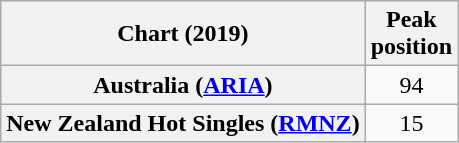<table class="wikitable sortable plainrowheaders" style="text-align:center">
<tr>
<th scope="col">Chart (2019)</th>
<th scope="col">Peak<br> position</th>
</tr>
<tr>
<th scope="row">Australia (<a href='#'>ARIA</a>)</th>
<td>94</td>
</tr>
<tr>
<th scope="row">New Zealand Hot Singles (<a href='#'>RMNZ</a>)</th>
<td>15</td>
</tr>
</table>
